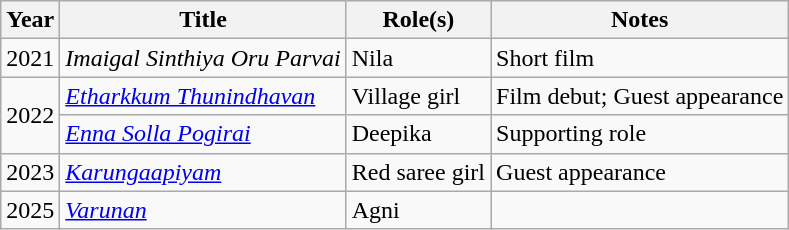<table class="wikitable">
<tr>
<th>Year</th>
<th>Title</th>
<th>Role(s)</th>
<th>Notes</th>
</tr>
<tr>
<td>2021</td>
<td><em>Imaigal Sinthiya Oru Parvai</em></td>
<td>Nila</td>
<td>Short film</td>
</tr>
<tr>
<td rowspan="2">2022</td>
<td><em><a href='#'>Etharkkum Thunindhavan</a></em></td>
<td>Village girl</td>
<td>Film debut; Guest appearance</td>
</tr>
<tr>
<td><em><a href='#'>Enna Solla Pogirai</a></em></td>
<td>Deepika</td>
<td>Supporting role</td>
</tr>
<tr>
<td>2023</td>
<td><em><a href='#'>Karungaapiyam</a></em></td>
<td>Red saree girl</td>
<td>Guest appearance</td>
</tr>
<tr>
<td>2025</td>
<td><em><a href='#'>Varunan</a></em></td>
<td>Agni</td>
<td></td>
</tr>
</table>
